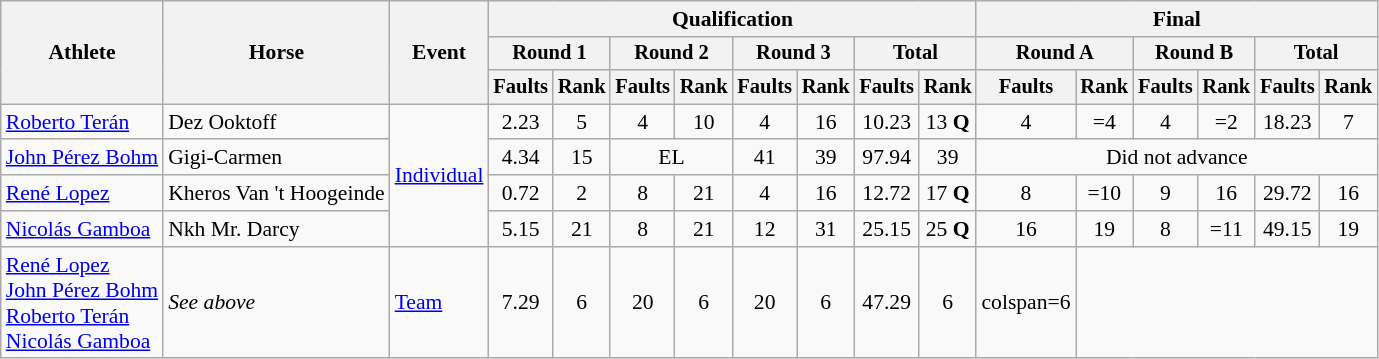<table class=wikitable style=font-size:90%;text-align:center>
<tr>
<th rowspan=3>Athlete</th>
<th rowspan=3>Horse</th>
<th rowspan=3>Event</th>
<th colspan=8>Qualification</th>
<th colspan=6>Final</th>
</tr>
<tr style=font-size:95%>
<th colspan=2>Round 1</th>
<th colspan=2>Round 2</th>
<th colspan=2>Round 3</th>
<th colspan=2>Total</th>
<th colspan=2>Round A</th>
<th colspan=2>Round B</th>
<th colspan=2>Total</th>
</tr>
<tr style=font-size:95%>
<th>Faults</th>
<th>Rank</th>
<th>Faults</th>
<th>Rank</th>
<th>Faults</th>
<th>Rank</th>
<th>Faults</th>
<th>Rank</th>
<th>Faults</th>
<th>Rank</th>
<th>Faults</th>
<th>Rank</th>
<th>Faults</th>
<th>Rank</th>
</tr>
<tr>
<td align=left><a href='#'>Roberto Terán</a></td>
<td align=left>Dez Ooktoff</td>
<td align=left rowspan=4><a href='#'>Individual</a></td>
<td>2.23</td>
<td>5</td>
<td>4</td>
<td>10</td>
<td>4</td>
<td>16</td>
<td>10.23</td>
<td>13 <strong>Q</strong></td>
<td>4</td>
<td>=4</td>
<td>4</td>
<td>=2</td>
<td>18.23</td>
<td>7</td>
</tr>
<tr>
<td align=left><a href='#'>John Pérez Bohm</a></td>
<td align=left>Gigi-Carmen</td>
<td>4.34</td>
<td>15</td>
<td colspan="2">EL</td>
<td>41</td>
<td>39</td>
<td>97.94</td>
<td>39</td>
<td colspan="6">Did not advance</td>
</tr>
<tr>
<td align=left><a href='#'>René Lopez</a></td>
<td align=left>Kheros Van 't Hoogeinde</td>
<td>0.72</td>
<td>2</td>
<td>8</td>
<td>21</td>
<td>4</td>
<td>16</td>
<td>12.72</td>
<td>17 <strong>Q</strong></td>
<td>8</td>
<td>=10</td>
<td>9</td>
<td>16</td>
<td>29.72</td>
<td>16</td>
</tr>
<tr>
<td align=left><a href='#'>Nicolás Gamboa</a></td>
<td align=left>Nkh Mr. Darcy</td>
<td>5.15</td>
<td>21</td>
<td>8</td>
<td>21</td>
<td>12</td>
<td>31</td>
<td>25.15</td>
<td>25 <strong>Q</strong></td>
<td>16</td>
<td>19</td>
<td>8</td>
<td>=11</td>
<td>49.15</td>
<td>19</td>
</tr>
<tr>
<td align=left><a href='#'>René Lopez</a><br><a href='#'>John Pérez Bohm</a><br><a href='#'>Roberto Terán</a><br><a href='#'>Nicolás Gamboa</a></td>
<td align=left><em>See above</em></td>
<td align=left><a href='#'>Team</a></td>
<td>7.29</td>
<td>6</td>
<td>20</td>
<td>6</td>
<td>20</td>
<td>6</td>
<td>47.29</td>
<td>6</td>
<td>colspan=6 </td>
</tr>
</table>
